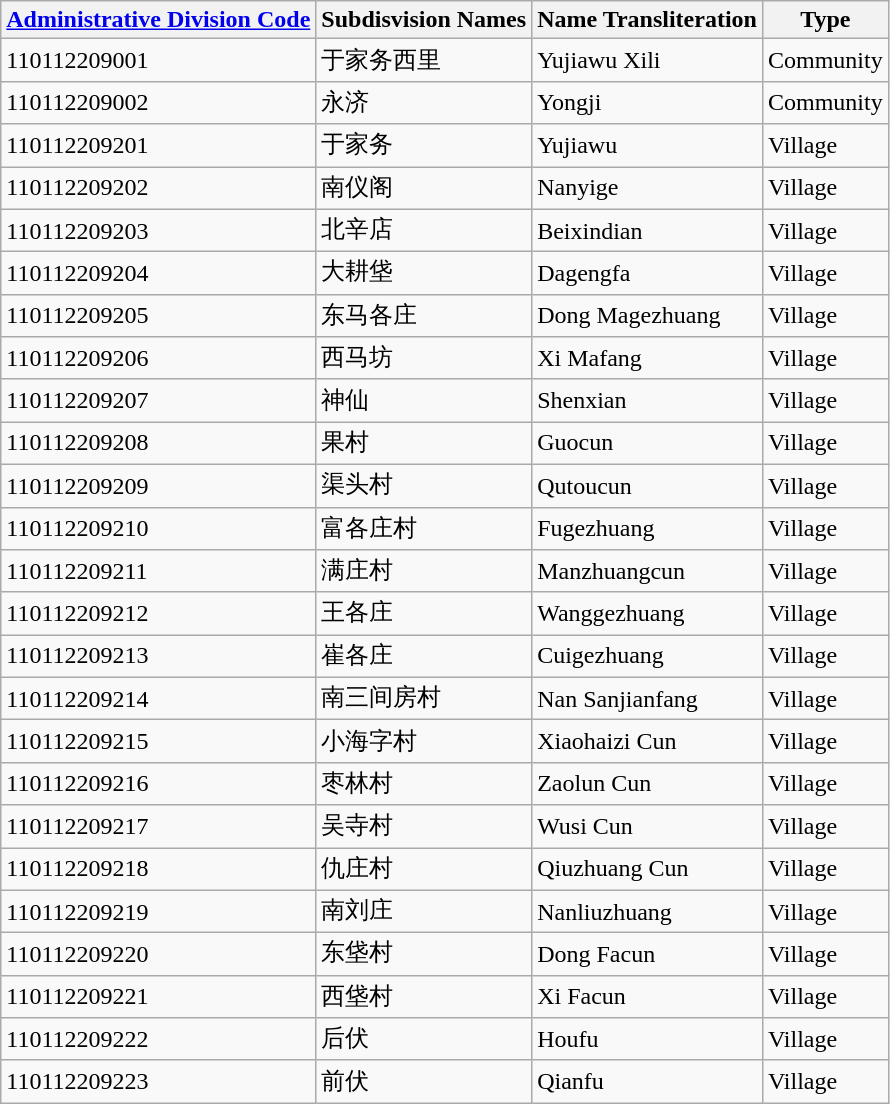<table class="wikitable sortable">
<tr>
<th><a href='#'>Administrative Division Code</a></th>
<th>Subdisvision Names</th>
<th>Name Transliteration</th>
<th>Type</th>
</tr>
<tr>
<td>110112209001</td>
<td>于家务西里</td>
<td>Yujiawu Xili</td>
<td>Community</td>
</tr>
<tr>
<td>110112209002</td>
<td>永济</td>
<td>Yongji</td>
<td>Community</td>
</tr>
<tr>
<td>110112209201</td>
<td>于家务</td>
<td>Yujiawu</td>
<td>Village</td>
</tr>
<tr>
<td>110112209202</td>
<td>南仪阁</td>
<td>Nanyige</td>
<td>Village</td>
</tr>
<tr>
<td>110112209203</td>
<td>北辛店</td>
<td>Beixindian</td>
<td>Village</td>
</tr>
<tr>
<td>110112209204</td>
<td>大耕垡</td>
<td>Dagengfa</td>
<td>Village</td>
</tr>
<tr>
<td>110112209205</td>
<td>东马各庄</td>
<td>Dong Magezhuang</td>
<td>Village</td>
</tr>
<tr>
<td>110112209206</td>
<td>西马坊</td>
<td>Xi Mafang</td>
<td>Village</td>
</tr>
<tr>
<td>110112209207</td>
<td>神仙</td>
<td>Shenxian</td>
<td>Village</td>
</tr>
<tr>
<td>110112209208</td>
<td>果村</td>
<td>Guocun</td>
<td>Village</td>
</tr>
<tr>
<td>110112209209</td>
<td>渠头村</td>
<td>Qutoucun</td>
<td>Village</td>
</tr>
<tr>
<td>110112209210</td>
<td>富各庄村</td>
<td>Fugezhuang</td>
<td>Village</td>
</tr>
<tr>
<td>110112209211</td>
<td>满庄村</td>
<td>Manzhuangcun</td>
<td>Village</td>
</tr>
<tr>
<td>110112209212</td>
<td>王各庄</td>
<td>Wanggezhuang</td>
<td>Village</td>
</tr>
<tr>
<td>110112209213</td>
<td>崔各庄</td>
<td>Cuigezhuang</td>
<td>Village</td>
</tr>
<tr>
<td>110112209214</td>
<td>南三间房村</td>
<td>Nan Sanjianfang</td>
<td>Village</td>
</tr>
<tr>
<td>110112209215</td>
<td>小海字村</td>
<td>Xiaohaizi Cun</td>
<td>Village</td>
</tr>
<tr>
<td>110112209216</td>
<td>枣林村</td>
<td>Zaolun Cun</td>
<td>Village</td>
</tr>
<tr>
<td>110112209217</td>
<td>吴寺村</td>
<td>Wusi Cun</td>
<td>Village</td>
</tr>
<tr>
<td>110112209218</td>
<td>仇庄村</td>
<td>Qiuzhuang Cun</td>
<td>Village</td>
</tr>
<tr>
<td>110112209219</td>
<td>南刘庄</td>
<td>Nanliuzhuang</td>
<td>Village</td>
</tr>
<tr>
<td>110112209220</td>
<td>东垡村</td>
<td>Dong Facun</td>
<td>Village</td>
</tr>
<tr>
<td>110112209221</td>
<td>西垡村</td>
<td>Xi Facun</td>
<td>Village</td>
</tr>
<tr>
<td>110112209222</td>
<td>后伏</td>
<td>Houfu</td>
<td>Village</td>
</tr>
<tr>
<td>110112209223</td>
<td>前伏</td>
<td>Qianfu</td>
<td>Village</td>
</tr>
</table>
